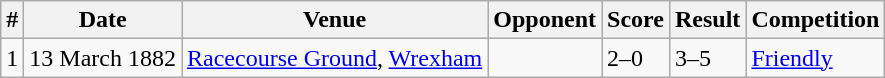<table class="wikitable">
<tr>
<th>#</th>
<th>Date</th>
<th>Venue</th>
<th>Opponent</th>
<th>Score</th>
<th>Result</th>
<th>Competition</th>
</tr>
<tr>
<td>1</td>
<td>13 March 1882</td>
<td><a href='#'>Racecourse Ground</a>, <a href='#'>Wrexham</a></td>
<td></td>
<td>2–0</td>
<td>3–5</td>
<td><a href='#'>Friendly</a></td>
</tr>
</table>
